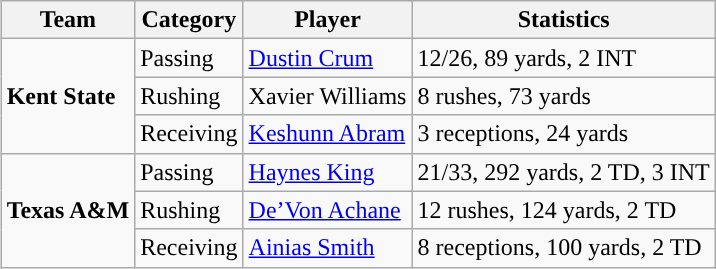<table class="wikitable" style="float: right;">
<tr>
<th>Team</th>
<th>Category</th>
<th>Player</th>
<th>Statistics</th>
</tr>
<tr>
<td rowspan=3><strong>Kent State</strong></td>
<td>Passing</td>
<td><a href='#'>Dustin Crum</a></td>
<td>12/26, 89 yards, 2 INT</td>
</tr>
<tr>
<td>Rushing</td>
<td>Xavier Williams</td>
<td>8 rushes, 73 yards</td>
</tr>
<tr>
<td>Receiving</td>
<td><a href='#'>Keshunn Abram</a></td>
<td>3 receptions, 24 yards</td>
</tr>
<tr>
<td rowspan=3><strong>Texas A&M</strong></td>
<td>Passing</td>
<td><a href='#'>Haynes King</a></td>
<td>21/33, 292 yards, 2 TD, 3 INT</td>
</tr>
<tr>
<td>Rushing</td>
<td><a href='#'>De’Von Achane</a></td>
<td>12 rushes, 124 yards, 2 TD</td>
</tr>
<tr>
<td>Receiving</td>
<td><a href='#'>Ainias Smith</a></td>
<td>8 receptions, 100 yards, 2 TD</td>
</tr>
</table>
